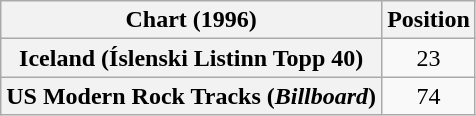<table class="wikitable plainrowheaders" style="text-align:center">
<tr>
<th>Chart (1996)</th>
<th>Position</th>
</tr>
<tr>
<th scope="row">Iceland (Íslenski Listinn Topp 40)</th>
<td>23</td>
</tr>
<tr>
<th scope="row">US Modern Rock Tracks (<em>Billboard</em>)</th>
<td>74</td>
</tr>
</table>
